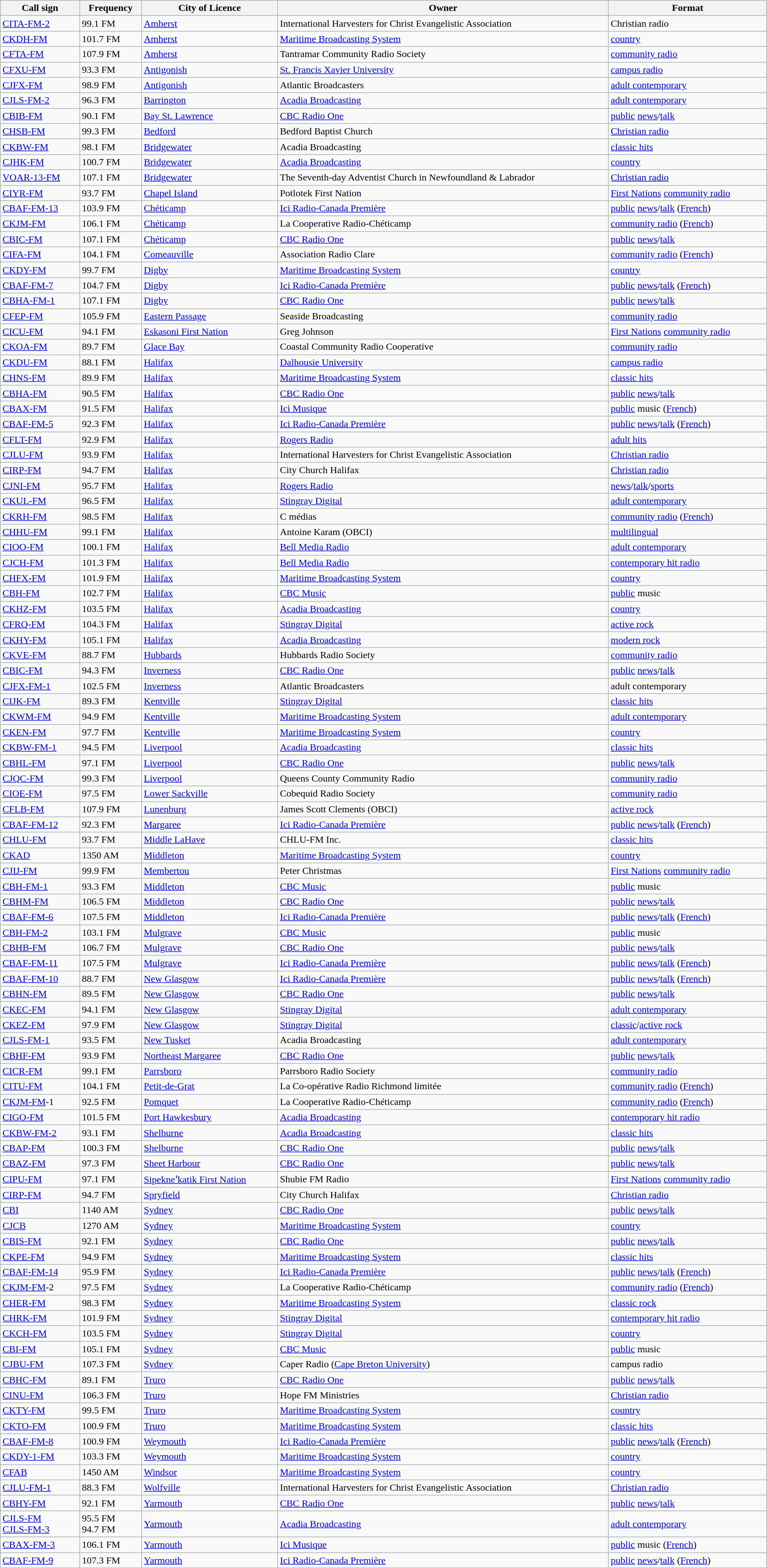<table class="wikitable sortable" width="100%">
<tr>
<th>Call sign</th>
<th data-sort-type="number">Frequency</th>
<th>City of Licence</th>
<th>Owner</th>
<th>Format</th>
</tr>
<tr>
<td><a href='#'>CITA-FM-2</a></td>
<td>99.1 FM</td>
<td><a href='#'>Amherst</a></td>
<td>International Harvesters for Christ Evangelistic Association</td>
<td>Christian radio</td>
</tr>
<tr>
<td><a href='#'>CKDH-FM</a></td>
<td>101.7 FM</td>
<td><a href='#'>Amherst</a></td>
<td><a href='#'>Maritime Broadcasting System</a></td>
<td><a href='#'>country</a></td>
</tr>
<tr>
<td><a href='#'>CFTA-FM</a></td>
<td>107.9 FM</td>
<td><a href='#'>Amherst</a></td>
<td>Tantramar Community Radio Society</td>
<td><a href='#'>community radio</a></td>
</tr>
<tr>
<td><a href='#'>CFXU-FM</a></td>
<td>93.3 FM</td>
<td><a href='#'>Antigonish</a></td>
<td><a href='#'>St. Francis Xavier University</a></td>
<td><a href='#'>campus radio</a></td>
</tr>
<tr>
<td><a href='#'>CJFX-FM</a></td>
<td>98.9 FM</td>
<td><a href='#'>Antigonish</a></td>
<td>Atlantic Broadcasters</td>
<td><a href='#'>adult contemporary</a></td>
</tr>
<tr>
<td><a href='#'>CJLS-FM-2</a></td>
<td>96.3 FM</td>
<td><a href='#'>Barrington</a></td>
<td><a href='#'>Acadia Broadcasting</a></td>
<td><a href='#'>adult contemporary</a></td>
</tr>
<tr>
<td><a href='#'>CBIB-FM</a></td>
<td>90.1 FM</td>
<td><a href='#'>Bay St. Lawrence</a></td>
<td><a href='#'>CBC Radio One</a></td>
<td><a href='#'>public</a> <a href='#'>news</a>/<a href='#'>talk</a></td>
</tr>
<tr>
<td><a href='#'>CHSB-FM</a></td>
<td>99.3 FM</td>
<td><a href='#'>Bedford</a></td>
<td>Bedford Baptist Church</td>
<td><a href='#'>Christian radio</a></td>
</tr>
<tr>
<td><a href='#'>CKBW-FM</a></td>
<td>98.1 FM</td>
<td><a href='#'>Bridgewater</a></td>
<td>Acadia Broadcasting</td>
<td><a href='#'>classic hits</a></td>
</tr>
<tr>
<td><a href='#'>CJHK-FM</a></td>
<td>100.7 FM</td>
<td><a href='#'>Bridgewater</a></td>
<td><a href='#'>Acadia Broadcasting</a></td>
<td><a href='#'>country</a></td>
</tr>
<tr>
<td><a href='#'>VOAR-13-FM</a></td>
<td>107.1 FM</td>
<td><a href='#'>Bridgewater</a></td>
<td>The Seventh-day Adventist Church in Newfoundland & Labrador</td>
<td><a href='#'>Christian radio</a></td>
</tr>
<tr>
<td><a href='#'>CIYR-FM</a></td>
<td>93.7 FM</td>
<td><a href='#'>Chapel Island</a></td>
<td>Potlotek First Nation</td>
<td><a href='#'>First Nations</a> <a href='#'>community radio</a></td>
</tr>
<tr>
<td><a href='#'>CBAF-FM-13</a></td>
<td>103.9 FM</td>
<td><a href='#'>Chéticamp</a></td>
<td><a href='#'>Ici Radio-Canada Première</a></td>
<td><a href='#'>public</a> <a href='#'>news</a>/<a href='#'>talk</a> (<a href='#'>French</a>)</td>
</tr>
<tr>
<td><a href='#'>CKJM-FM</a></td>
<td>106.1 FM</td>
<td><a href='#'>Chéticamp</a></td>
<td>La Cooperative Radio-Chéticamp</td>
<td><a href='#'>community radio</a> (<a href='#'>French</a>)</td>
</tr>
<tr>
<td><a href='#'>CBIC-FM</a></td>
<td>107.1 FM</td>
<td><a href='#'>Chéticamp</a></td>
<td><a href='#'>CBC Radio One</a></td>
<td><a href='#'>public</a> <a href='#'>news</a>/<a href='#'>talk</a></td>
</tr>
<tr>
<td><a href='#'>CIFA-FM</a></td>
<td>104.1 FM</td>
<td><a href='#'>Comeauville</a></td>
<td>Association Radio Clare</td>
<td><a href='#'>community radio</a> (<a href='#'>French</a>)</td>
</tr>
<tr>
<td><a href='#'>CKDY-FM</a></td>
<td>99.7 FM</td>
<td><a href='#'>Digby</a></td>
<td><a href='#'>Maritime Broadcasting System</a></td>
<td><a href='#'>country</a></td>
</tr>
<tr>
<td><a href='#'>CBAF-FM-7</a></td>
<td>104.7 FM</td>
<td><a href='#'>Digby</a></td>
<td><a href='#'>Ici Radio-Canada Première</a></td>
<td><a href='#'>public</a> <a href='#'>news</a>/<a href='#'>talk</a> (<a href='#'>French</a>)</td>
</tr>
<tr>
<td><a href='#'>CBHA-FM-1</a></td>
<td>107.1 FM</td>
<td><a href='#'>Digby</a></td>
<td><a href='#'>CBC Radio One</a></td>
<td><a href='#'>public</a> <a href='#'>news</a>/<a href='#'>talk</a></td>
</tr>
<tr>
<td><a href='#'>CFEP-FM</a></td>
<td>105.9 FM</td>
<td><a href='#'>Eastern Passage</a></td>
<td>Seaside Broadcasting</td>
<td><a href='#'>community radio</a></td>
</tr>
<tr>
<td><a href='#'>CICU-FM</a></td>
<td>94.1 FM</td>
<td><a href='#'>Eskasoni First Nation</a></td>
<td>Greg Johnson</td>
<td><a href='#'>First Nations</a> <a href='#'>community radio</a></td>
</tr>
<tr>
<td><a href='#'>CKOA-FM</a></td>
<td>89.7 FM</td>
<td><a href='#'>Glace Bay</a></td>
<td>Coastal Community Radio Cooperative</td>
<td><a href='#'>community radio</a></td>
</tr>
<tr>
<td><a href='#'>CKDU-FM</a></td>
<td>88.1 FM</td>
<td><a href='#'>Halifax</a></td>
<td><a href='#'>Dalhousie University</a></td>
<td><a href='#'>campus radio</a></td>
</tr>
<tr>
<td><a href='#'>CHNS-FM</a></td>
<td>89.9 FM</td>
<td><a href='#'>Halifax</a></td>
<td><a href='#'>Maritime Broadcasting System</a></td>
<td><a href='#'>classic hits</a></td>
</tr>
<tr>
<td><a href='#'>CBHA-FM</a></td>
<td>90.5 FM</td>
<td><a href='#'>Halifax</a></td>
<td><a href='#'>CBC Radio One</a></td>
<td><a href='#'>public</a> <a href='#'>news</a>/<a href='#'>talk</a></td>
</tr>
<tr>
<td><a href='#'>CBAX-FM</a></td>
<td>91.5 FM</td>
<td><a href='#'>Halifax</a></td>
<td><a href='#'>Ici Musique</a></td>
<td><a href='#'>public</a> music (<a href='#'>French</a>)</td>
</tr>
<tr>
<td><a href='#'>CBAF-FM-5</a></td>
<td>92.3 FM</td>
<td><a href='#'>Halifax</a></td>
<td><a href='#'>Ici Radio-Canada Première</a></td>
<td><a href='#'>public</a> <a href='#'>news</a>/<a href='#'>talk</a> (<a href='#'>French</a>)</td>
</tr>
<tr>
<td><a href='#'>CFLT-FM</a></td>
<td>92.9 FM</td>
<td><a href='#'>Halifax</a></td>
<td><a href='#'>Rogers Radio</a></td>
<td><a href='#'>adult hits</a></td>
</tr>
<tr>
<td><a href='#'>CJLU-FM</a></td>
<td>93.9 FM</td>
<td><a href='#'>Halifax</a></td>
<td>International Harvesters for Christ Evangelistic Association</td>
<td><a href='#'>Christian radio</a></td>
</tr>
<tr>
<td><a href='#'>CIRP-FM</a></td>
<td>94.7 FM</td>
<td><a href='#'>Halifax</a></td>
<td>City Church Halifax</td>
<td><a href='#'>Christian radio</a></td>
</tr>
<tr>
<td><a href='#'>CJNI-FM</a></td>
<td>95.7 FM</td>
<td><a href='#'>Halifax</a></td>
<td><a href='#'>Rogers Radio</a></td>
<td><a href='#'>news</a>/<a href='#'>talk</a>/<a href='#'>sports</a></td>
</tr>
<tr>
<td><a href='#'>CKUL-FM</a></td>
<td>96.5 FM</td>
<td><a href='#'>Halifax</a></td>
<td><a href='#'>Stingray Digital</a></td>
<td><a href='#'>adult contemporary</a></td>
</tr>
<tr>
<td><a href='#'>CKRH-FM</a></td>
<td>98.5 FM</td>
<td><a href='#'>Halifax</a></td>
<td>C médias</td>
<td><a href='#'>community radio</a> (<a href='#'>French</a>)</td>
</tr>
<tr>
<td><a href='#'>CHHU-FM</a></td>
<td>99.1 FM</td>
<td><a href='#'>Halifax</a></td>
<td>Antoine Karam (OBCI)</td>
<td><a href='#'>multilingual</a></td>
</tr>
<tr>
<td><a href='#'>CIOO-FM</a></td>
<td>100.1 FM</td>
<td><a href='#'>Halifax</a></td>
<td><a href='#'>Bell Media Radio</a></td>
<td><a href='#'>adult contemporary</a></td>
</tr>
<tr>
<td><a href='#'>CJCH-FM</a></td>
<td>101.3 FM</td>
<td><a href='#'>Halifax</a></td>
<td><a href='#'>Bell Media Radio</a></td>
<td><a href='#'>contemporary hit radio</a></td>
</tr>
<tr>
<td><a href='#'>CHFX-FM</a></td>
<td>101.9 FM</td>
<td><a href='#'>Halifax</a></td>
<td><a href='#'>Maritime Broadcasting System</a></td>
<td><a href='#'>country</a></td>
</tr>
<tr>
<td><a href='#'>CBH-FM</a></td>
<td>102.7 FM</td>
<td><a href='#'>Halifax</a></td>
<td><a href='#'>CBC Music</a></td>
<td><a href='#'>public</a> music</td>
</tr>
<tr>
<td><a href='#'>CKHZ-FM</a></td>
<td>103.5 FM</td>
<td><a href='#'>Halifax</a></td>
<td><a href='#'>Acadia Broadcasting</a></td>
<td><a href='#'>country</a></td>
</tr>
<tr>
<td><a href='#'>CFRQ-FM</a></td>
<td>104.3 FM</td>
<td><a href='#'>Halifax</a></td>
<td><a href='#'>Stingray Digital</a></td>
<td><a href='#'>active rock</a></td>
</tr>
<tr>
<td><a href='#'>CKHY-FM</a></td>
<td>105.1 FM</td>
<td><a href='#'>Halifax</a></td>
<td><a href='#'>Acadia Broadcasting</a></td>
<td><a href='#'>modern rock</a></td>
</tr>
<tr>
<td><a href='#'>CKVE-FM</a></td>
<td>88.7 FM</td>
<td><a href='#'>Hubbards</a></td>
<td>Hubbards Radio Society</td>
<td><a href='#'>community radio</a></td>
</tr>
<tr>
<td><a href='#'>CBIC-FM</a></td>
<td>94.3 FM</td>
<td><a href='#'>Inverness</a></td>
<td><a href='#'>CBC Radio One</a></td>
<td><a href='#'>public</a> <a href='#'>news</a>/<a href='#'>talk</a></td>
</tr>
<tr>
<td><a href='#'>CJFX-FM-1</a></td>
<td>102.5 FM</td>
<td><a href='#'>Inverness</a></td>
<td>Atlantic Broadcasters</td>
<td>adult contemporary</td>
</tr>
<tr>
<td><a href='#'>CIJK-FM</a></td>
<td>89.3 FM</td>
<td><a href='#'>Kentville</a></td>
<td><a href='#'>Stingray Digital</a></td>
<td><a href='#'>classic hits</a></td>
</tr>
<tr>
<td><a href='#'>CKWM-FM</a></td>
<td>94.9 FM</td>
<td><a href='#'>Kentville</a></td>
<td><a href='#'>Maritime Broadcasting System</a></td>
<td><a href='#'>adult contemporary</a></td>
</tr>
<tr>
<td><a href='#'>CKEN-FM</a></td>
<td>97.7 FM</td>
<td><a href='#'>Kentville</a></td>
<td><a href='#'>Maritime Broadcasting System</a></td>
<td><a href='#'>country</a></td>
</tr>
<tr>
<td><a href='#'>CKBW-FM-1</a></td>
<td>94.5 FM</td>
<td><a href='#'>Liverpool</a></td>
<td><a href='#'>Acadia Broadcasting</a></td>
<td><a href='#'>classic hits</a></td>
</tr>
<tr>
<td><a href='#'>CBHL-FM</a></td>
<td>97.1 FM</td>
<td><a href='#'>Liverpool</a></td>
<td><a href='#'>CBC Radio One</a></td>
<td><a href='#'>public</a> <a href='#'>news</a>/<a href='#'>talk</a></td>
</tr>
<tr>
<td><a href='#'>CJQC-FM</a></td>
<td>99.3 FM</td>
<td><a href='#'>Liverpool</a></td>
<td>Queens County Community Radio</td>
<td><a href='#'>community radio</a></td>
</tr>
<tr>
<td><a href='#'>CIOE-FM</a></td>
<td>97.5 FM</td>
<td><a href='#'>Lower Sackville</a></td>
<td>Cobequid Radio Society</td>
<td><a href='#'>community radio</a></td>
</tr>
<tr>
<td><a href='#'>CFLB-FM</a></td>
<td>107.9 FM</td>
<td><a href='#'>Lunenburg</a></td>
<td>James Scott Clements (OBCI)</td>
<td><a href='#'>active rock</a></td>
</tr>
<tr>
<td><a href='#'>CBAF-FM-12</a></td>
<td>92.3 FM</td>
<td><a href='#'>Margaree</a></td>
<td><a href='#'>Ici Radio-Canada Première</a></td>
<td><a href='#'>public</a> <a href='#'>news</a>/<a href='#'>talk</a> (<a href='#'>French</a>)</td>
</tr>
<tr>
<td><a href='#'>CHLU-FM</a></td>
<td>93.7 FM</td>
<td><a href='#'>Middle LaHave</a></td>
<td>CHLU-FM Inc.</td>
<td><a href='#'>classic hits</a></td>
</tr>
<tr>
<td><a href='#'>CKAD</a></td>
<td>1350 AM</td>
<td><a href='#'>Middleton</a></td>
<td><a href='#'>Maritime Broadcasting System</a></td>
<td><a href='#'>country</a></td>
</tr>
<tr>
<td><a href='#'>CJIJ-FM</a></td>
<td>99.9 FM</td>
<td><a href='#'>Membertou</a></td>
<td>Peter Christmas</td>
<td><a href='#'>First Nations</a> <a href='#'>community radio</a></td>
</tr>
<tr>
<td><a href='#'>CBH-FM-1</a></td>
<td>93.3 FM</td>
<td><a href='#'>Middleton</a></td>
<td><a href='#'>CBC Music</a></td>
<td><a href='#'>public</a> music</td>
</tr>
<tr>
<td><a href='#'>CBHM-FM</a></td>
<td>106.5 FM</td>
<td><a href='#'>Middleton</a></td>
<td><a href='#'>CBC Radio One</a></td>
<td><a href='#'>public</a> <a href='#'>news</a>/<a href='#'>talk</a></td>
</tr>
<tr>
<td><a href='#'>CBAF-FM-6</a></td>
<td>107.5 FM</td>
<td><a href='#'>Middleton</a></td>
<td><a href='#'>Ici Radio-Canada Première</a></td>
<td><a href='#'>public</a> <a href='#'>news</a>/<a href='#'>talk</a> (<a href='#'>French</a>)</td>
</tr>
<tr>
<td><a href='#'>CBH-FM-2</a></td>
<td>103.1 FM</td>
<td><a href='#'>Mulgrave</a></td>
<td><a href='#'>CBC Music</a></td>
<td><a href='#'>public</a> music</td>
</tr>
<tr>
<td><a href='#'>CBHB-FM</a></td>
<td>106.7 FM</td>
<td><a href='#'>Mulgrave</a></td>
<td><a href='#'>CBC Radio One</a></td>
<td><a href='#'>public</a> <a href='#'>news</a>/<a href='#'>talk</a></td>
</tr>
<tr>
<td><a href='#'>CBAF-FM-11</a></td>
<td>107.5 FM</td>
<td><a href='#'>Mulgrave</a></td>
<td><a href='#'>Ici Radio-Canada Première</a></td>
<td><a href='#'>public</a> <a href='#'>news</a>/<a href='#'>talk</a> (<a href='#'>French</a>)</td>
</tr>
<tr>
<td><a href='#'>CBAF-FM-10</a></td>
<td>88.7 FM</td>
<td><a href='#'>New Glasgow</a></td>
<td><a href='#'>Ici Radio-Canada Première</a></td>
<td><a href='#'>public</a> <a href='#'>news</a>/<a href='#'>talk</a> (<a href='#'>French</a>)</td>
</tr>
<tr>
<td><a href='#'>CBHN-FM</a></td>
<td>89.5 FM</td>
<td><a href='#'>New Glasgow</a></td>
<td><a href='#'>CBC Radio One</a></td>
<td><a href='#'>public</a> <a href='#'>news</a>/<a href='#'>talk</a></td>
</tr>
<tr>
<td><a href='#'>CKEC-FM</a></td>
<td>94.1 FM</td>
<td><a href='#'>New Glasgow</a></td>
<td><a href='#'>Stingray Digital</a></td>
<td><a href='#'>adult contemporary</a></td>
</tr>
<tr>
<td><a href='#'>CKEZ-FM</a></td>
<td>97.9 FM</td>
<td><a href='#'>New Glasgow</a></td>
<td><a href='#'>Stingray Digital</a></td>
<td><a href='#'>classic</a>/<a href='#'>active rock</a></td>
</tr>
<tr>
<td><a href='#'>CJLS-FM-1</a></td>
<td>93.5 FM</td>
<td><a href='#'>New Tusket</a></td>
<td>Acadia Broadcasting</td>
<td><a href='#'>adult contemporary</a></td>
</tr>
<tr>
<td><a href='#'>CBHF-FM</a></td>
<td>93.9 FM</td>
<td><a href='#'>Northeast Margaree</a></td>
<td><a href='#'>CBC Radio One</a></td>
<td><a href='#'>public</a> <a href='#'>news</a>/<a href='#'>talk</a></td>
</tr>
<tr>
<td><a href='#'>CICR-FM</a></td>
<td>99.1 FM</td>
<td><a href='#'>Parrsboro</a></td>
<td>Parrsboro Radio Society</td>
<td><a href='#'>community radio</a></td>
</tr>
<tr>
<td><a href='#'>CITU-FM</a></td>
<td>104.1 FM</td>
<td><a href='#'>Petit-de-Grat</a></td>
<td>La Co-opérative Radio Richmond limitée</td>
<td><a href='#'>community radio</a> (<a href='#'>French</a>)</td>
</tr>
<tr>
<td><a href='#'>CKJM-FM</a>-1</td>
<td>92.5 FM</td>
<td><a href='#'>Pomquet</a></td>
<td>La Cooperative Radio-Chéticamp</td>
<td><a href='#'>community radio</a> (<a href='#'>French</a>)</td>
</tr>
<tr>
<td><a href='#'>CIGO-FM</a></td>
<td>101.5 FM</td>
<td><a href='#'>Port Hawkesbury</a></td>
<td><a href='#'>Acadia Broadcasting</a></td>
<td><a href='#'>contemporary hit radio</a></td>
</tr>
<tr>
<td><a href='#'>CKBW-FM-2</a></td>
<td>93.1 FM</td>
<td><a href='#'>Shelburne</a></td>
<td><a href='#'>Acadia Broadcasting</a></td>
<td><a href='#'>classic hits</a></td>
</tr>
<tr>
<td><a href='#'>CBAP-FM</a></td>
<td>100.3 FM</td>
<td><a href='#'>Shelburne</a></td>
<td><a href='#'>CBC Radio One</a></td>
<td><a href='#'>public</a> <a href='#'>news</a>/<a href='#'>talk</a></td>
</tr>
<tr>
<td><a href='#'>CBAZ-FM</a></td>
<td>97.3 FM</td>
<td><a href='#'>Sheet Harbour</a></td>
<td><a href='#'>CBC Radio One</a></td>
<td><a href='#'>public</a> <a href='#'>news</a>/<a href='#'>talk</a></td>
</tr>
<tr>
<td><a href='#'>CIPU-FM</a></td>
<td>97.1 FM</td>
<td><a href='#'>Sipekneꞌkatik First Nation</a></td>
<td>Shubie FM Radio</td>
<td><a href='#'>First Nations</a> <a href='#'>community radio</a></td>
</tr>
<tr>
<td><a href='#'>CIRP-FM</a></td>
<td>94.7 FM</td>
<td><a href='#'>Spryfield</a></td>
<td>City Church Halifax</td>
<td><a href='#'>Christian radio</a></td>
</tr>
<tr>
<td><a href='#'>CBI</a></td>
<td>1140 AM</td>
<td><a href='#'>Sydney</a></td>
<td><a href='#'>CBC Radio One</a></td>
<td><a href='#'>public</a> <a href='#'>news</a>/<a href='#'>talk</a></td>
</tr>
<tr>
<td><a href='#'>CJCB</a></td>
<td>1270 AM</td>
<td><a href='#'>Sydney</a></td>
<td><a href='#'>Maritime Broadcasting System</a></td>
<td><a href='#'>country</a></td>
</tr>
<tr>
<td><a href='#'>CBIS-FM</a></td>
<td>92.1 FM</td>
<td><a href='#'>Sydney</a></td>
<td><a href='#'>CBC Radio One</a></td>
<td><a href='#'>public</a> <a href='#'>news</a>/<a href='#'>talk</a></td>
</tr>
<tr>
<td><a href='#'>CKPE-FM</a></td>
<td>94.9 FM</td>
<td><a href='#'>Sydney</a></td>
<td><a href='#'>Maritime Broadcasting System</a></td>
<td><a href='#'>classic hits</a></td>
</tr>
<tr>
<td><a href='#'>CBAF-FM-14</a></td>
<td>95.9 FM</td>
<td><a href='#'>Sydney</a></td>
<td><a href='#'>Ici Radio-Canada Première</a></td>
<td><a href='#'>public</a> <a href='#'>news</a>/<a href='#'>talk</a> (<a href='#'>French</a>)</td>
</tr>
<tr>
<td><a href='#'>CKJM-FM</a>-2</td>
<td>97.5 FM</td>
<td><a href='#'>Sydney</a></td>
<td>La Cooperative Radio-Chéticamp</td>
<td><a href='#'>community radio</a> (<a href='#'>French</a>)</td>
</tr>
<tr>
<td><a href='#'>CHER-FM</a></td>
<td>98.3 FM</td>
<td><a href='#'>Sydney</a></td>
<td><a href='#'>Maritime Broadcasting System</a></td>
<td><a href='#'>classic rock</a></td>
</tr>
<tr>
<td><a href='#'>CHRK-FM</a></td>
<td>101.9 FM</td>
<td><a href='#'>Sydney</a></td>
<td><a href='#'>Stingray Digital</a></td>
<td><a href='#'>contemporary hit radio</a></td>
</tr>
<tr>
<td><a href='#'>CKCH-FM</a></td>
<td>103.5 FM</td>
<td><a href='#'>Sydney</a></td>
<td><a href='#'>Stingray Digital</a></td>
<td><a href='#'>country</a></td>
</tr>
<tr>
<td><a href='#'>CBI-FM</a></td>
<td>105.1 FM</td>
<td><a href='#'>Sydney</a></td>
<td><a href='#'>CBC Music</a></td>
<td><a href='#'>public</a> music</td>
</tr>
<tr>
<td><a href='#'>CJBU-FM</a></td>
<td>107.3 FM</td>
<td><a href='#'>Sydney</a></td>
<td>Caper Radio (<a href='#'>Cape Breton University</a>)</td>
<td>campus radio</td>
</tr>
<tr>
<td><a href='#'>CBHC-FM</a></td>
<td>89.1 FM</td>
<td><a href='#'>Truro</a></td>
<td><a href='#'>CBC Radio One</a></td>
<td><a href='#'>public</a> <a href='#'>news</a>/<a href='#'>talk</a></td>
</tr>
<tr>
<td><a href='#'>CINU-FM</a></td>
<td>106.3 FM</td>
<td><a href='#'>Truro</a></td>
<td>Hope FM Ministries</td>
<td><a href='#'>Christian radio</a></td>
</tr>
<tr>
<td><a href='#'>CKTY-FM</a></td>
<td>99.5 FM</td>
<td><a href='#'>Truro</a></td>
<td><a href='#'>Maritime Broadcasting System</a></td>
<td><a href='#'>country</a></td>
</tr>
<tr>
<td><a href='#'>CKTO-FM</a></td>
<td>100.9 FM</td>
<td><a href='#'>Truro</a></td>
<td><a href='#'>Maritime Broadcasting System</a></td>
<td><a href='#'>classic hits</a></td>
</tr>
<tr>
<td><a href='#'>CBAF-FM-8</a></td>
<td>100.9 FM</td>
<td><a href='#'>Weymouth</a></td>
<td><a href='#'>Ici Radio-Canada Première</a></td>
<td><a href='#'>public</a> <a href='#'>news</a>/<a href='#'>talk</a> (<a href='#'>French</a>)</td>
</tr>
<tr>
<td><a href='#'>CKDY-1-FM</a></td>
<td>103.3 FM</td>
<td><a href='#'>Weymouth</a></td>
<td><a href='#'>Maritime Broadcasting System</a></td>
<td><a href='#'>country</a></td>
</tr>
<tr>
<td><a href='#'>CFAB</a></td>
<td>1450 AM</td>
<td><a href='#'>Windsor</a></td>
<td><a href='#'>Maritime Broadcasting System</a></td>
<td><a href='#'>country</a></td>
</tr>
<tr>
<td><a href='#'>CJLU-FM-1</a></td>
<td>88.3 FM</td>
<td><a href='#'>Wolfville</a></td>
<td>International Harvesters for Christ Evangelistic Association</td>
<td><a href='#'>Christian radio</a></td>
</tr>
<tr>
<td><a href='#'>CBHY-FM</a></td>
<td>92.1 FM</td>
<td><a href='#'>Yarmouth</a></td>
<td><a href='#'>CBC Radio One</a></td>
<td><a href='#'>public</a> <a href='#'>news</a>/<a href='#'>talk</a></td>
</tr>
<tr>
<td><a href='#'>CJLS-FM</a> <br> <a href='#'>CJLS-FM-3</a></td>
<td>95.5 FM <br> 94.7 FM</td>
<td><a href='#'>Yarmouth</a></td>
<td><a href='#'>Acadia Broadcasting</a></td>
<td><a href='#'>adult contemporary</a></td>
</tr>
<tr>
<td><a href='#'>CBAX-FM-3</a></td>
<td>106.1 FM</td>
<td><a href='#'>Yarmouth</a></td>
<td><a href='#'>Ici Musique</a></td>
<td><a href='#'>public</a> music (<a href='#'>French</a>)</td>
</tr>
<tr>
<td><a href='#'>CBAF-FM-9</a></td>
<td>107.3 FM</td>
<td><a href='#'>Yarmouth</a></td>
<td><a href='#'>Ici Radio-Canada Première</a></td>
<td><a href='#'>public</a> <a href='#'>news</a>/<a href='#'>talk</a> (<a href='#'>French</a>)</td>
</tr>
</table>
